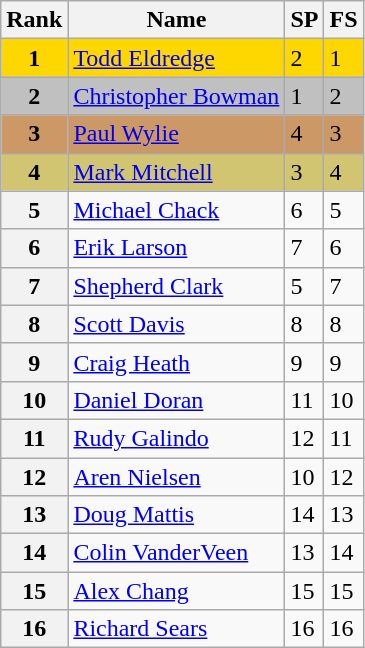<table class="wikitable">
<tr>
<th>Rank</th>
<th>Name</th>
<th>SP</th>
<th>FS</th>
</tr>
<tr bgcolor="gold">
<td align="center"><strong>1</strong></td>
<td><a href='#'>Todd Eldredge</a></td>
<td>2</td>
<td>1</td>
</tr>
<tr bgcolor="silver">
<td align="center"><strong>2</strong></td>
<td><a href='#'>Christopher Bowman</a></td>
<td>1</td>
<td>2</td>
</tr>
<tr bgcolor="cc9966">
<td align="center"><strong>3</strong></td>
<td><a href='#'>Paul Wylie</a></td>
<td>4</td>
<td>3</td>
</tr>
<tr bgcolor="#d1c571">
<td align="center"><strong>4</strong></td>
<td><a href='#'>Mark Mitchell</a></td>
<td>3</td>
<td>4</td>
</tr>
<tr>
<th>5</th>
<td><a href='#'>Michael Chack</a></td>
<td>6</td>
<td>5</td>
</tr>
<tr>
<th>6</th>
<td><a href='#'>Erik Larson</a></td>
<td>7</td>
<td>6</td>
</tr>
<tr>
<th>7</th>
<td><a href='#'>Shepherd Clark</a></td>
<td>5</td>
<td>7</td>
</tr>
<tr>
<th>8</th>
<td><a href='#'>Scott Davis</a></td>
<td>8</td>
<td>8</td>
</tr>
<tr>
<th>9</th>
<td><a href='#'>Craig Heath</a></td>
<td>9</td>
<td>9</td>
</tr>
<tr>
<th>10</th>
<td><a href='#'>Daniel Doran</a></td>
<td>11</td>
<td>10</td>
</tr>
<tr>
<th>11</th>
<td><a href='#'>Rudy Galindo</a></td>
<td>12</td>
<td>11</td>
</tr>
<tr>
<th>12</th>
<td><a href='#'>Aren Nielsen</a></td>
<td>10</td>
<td>12</td>
</tr>
<tr>
<th>13</th>
<td><a href='#'>Doug Mattis</a></td>
<td>14</td>
<td>13</td>
</tr>
<tr>
<th>14</th>
<td><a href='#'>Colin VanderVeen</a></td>
<td>13</td>
<td>14</td>
</tr>
<tr>
<th>15</th>
<td><a href='#'>Alex Chang</a></td>
<td>15</td>
<td>15</td>
</tr>
<tr>
<th>16</th>
<td><a href='#'>Richard Sears</a></td>
<td>16</td>
<td>16</td>
</tr>
</table>
